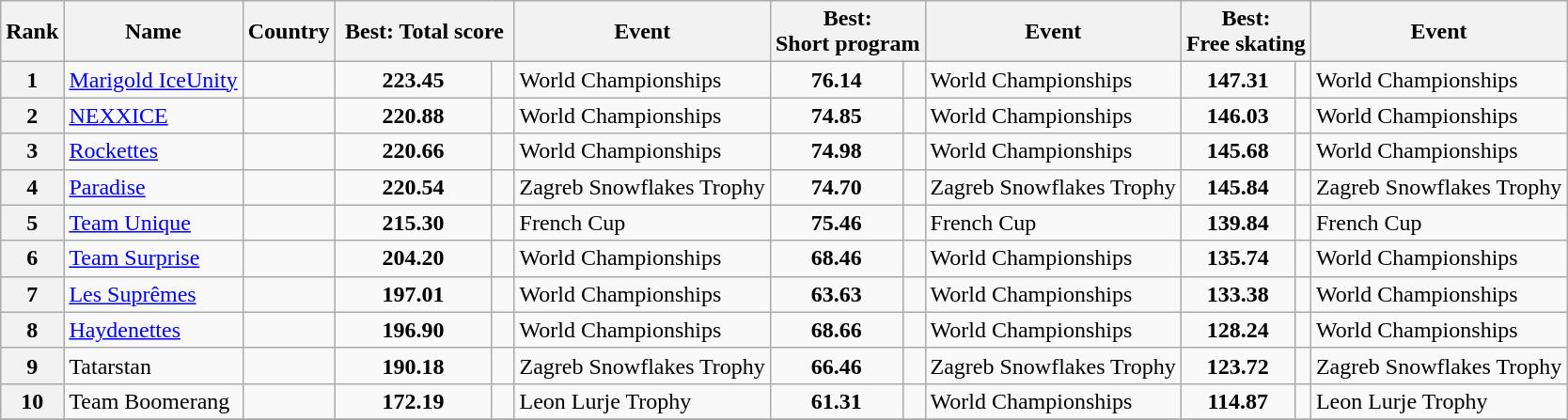<table class="wikitable sortable">
<tr>
<th>Rank</th>
<th>Name</th>
<th>Country</th>
<th width=120px colspan="2">Best: Total score</th>
<th>Event</th>
<th colspan="2">Best: <br> Short program</th>
<th>Event</th>
<th colspan="2">Best: <br> Free skating</th>
<th>Event</th>
</tr>
<tr>
<th>1</th>
<td><a href='#'>Marigold IceUnity</a></td>
<td align=center></td>
<td align=center><strong>223.45</strong></td>
<td align=center></td>
<td>World Championships</td>
<td align=center><strong>76.14</strong></td>
<td align=center></td>
<td>World Championships</td>
<td align=center><strong>147.31</strong></td>
<td align=center></td>
<td>World Championships</td>
</tr>
<tr>
<th>2</th>
<td><a href='#'>NEXXICE</a></td>
<td align=center></td>
<td align=center><strong>220.88</strong></td>
<td align=center></td>
<td>World Championships</td>
<td align=center><strong>74.85</strong></td>
<td align=center></td>
<td>World Championships</td>
<td align=center><strong>146.03</strong></td>
<td align=center></td>
<td>World Championships</td>
</tr>
<tr>
<th>3</th>
<td><a href='#'>Rockettes</a></td>
<td align=center></td>
<td align=center><strong>220.66</strong></td>
<td align=center></td>
<td>World Championships</td>
<td align=center><strong>74.98</strong></td>
<td align=center></td>
<td>World Championships</td>
<td align=center><strong>145.68</strong></td>
<td align=center></td>
<td>World Championships</td>
</tr>
<tr>
<th>4</th>
<td><a href='#'>Paradise</a></td>
<td align=center></td>
<td align=center><strong>220.54</strong></td>
<td align=center></td>
<td>Zagreb Snowflakes Trophy</td>
<td align=center><strong>74.70</strong></td>
<td align=center></td>
<td>Zagreb Snowflakes Trophy</td>
<td align=center><strong>145.84</strong></td>
<td align=center></td>
<td>Zagreb Snowflakes Trophy</td>
</tr>
<tr>
<th>5</th>
<td><a href='#'>Team Unique</a></td>
<td align=center></td>
<td align=center><strong>215.30</strong></td>
<td align=center></td>
<td>French Cup</td>
<td align=center><strong>75.46</strong></td>
<td align=center></td>
<td>French Cup</td>
<td align=center><strong>139.84</strong></td>
<td align=center></td>
<td>French Cup</td>
</tr>
<tr>
<th>6</th>
<td><a href='#'>Team Surprise</a></td>
<td align=center></td>
<td align=center><strong>204.20</strong></td>
<td align=center></td>
<td>World Championships</td>
<td align=center><strong>68.46</strong></td>
<td align=center></td>
<td>World Championships</td>
<td align=center><strong>135.74</strong></td>
<td align=center></td>
<td>World Championships</td>
</tr>
<tr>
<th>7</th>
<td><a href='#'>Les Suprêmes</a></td>
<td align=center></td>
<td align=center><strong>197.01</strong></td>
<td align=center></td>
<td>World Championships</td>
<td align=center><strong>63.63</strong></td>
<td align=center></td>
<td>World Championships</td>
<td align=center><strong>133.38</strong></td>
<td align=center></td>
<td>World Championships</td>
</tr>
<tr>
<th>8</th>
<td><a href='#'>Haydenettes</a></td>
<td align=center></td>
<td align=center><strong>196.90</strong></td>
<td align=center></td>
<td>World Championships</td>
<td align=center><strong>68.66</strong></td>
<td align=center></td>
<td>World Championships</td>
<td align=center><strong>128.24</strong></td>
<td align=center></td>
<td>World Championships</td>
</tr>
<tr>
<th>9</th>
<td>Tatarstan</td>
<td align=center></td>
<td align=center><strong>190.18</strong></td>
<td align=center></td>
<td>Zagreb Snowflakes Trophy</td>
<td align=center><strong>66.46</strong></td>
<td align=center></td>
<td>Zagreb Snowflakes Trophy</td>
<td align=center><strong>123.72</strong></td>
<td align=center></td>
<td>Zagreb Snowflakes Trophy</td>
</tr>
<tr>
<th>10</th>
<td>Team Boomerang</td>
<td align=center></td>
<td align=center><strong>172.19</strong></td>
<td align=center></td>
<td>Leon Lurje Trophy</td>
<td align=center><strong>61.31</strong></td>
<td align=center></td>
<td>World Championships</td>
<td align=center><strong>114.87</strong></td>
<td align=center></td>
<td>Leon Lurje Trophy</td>
</tr>
<tr>
</tr>
</table>
